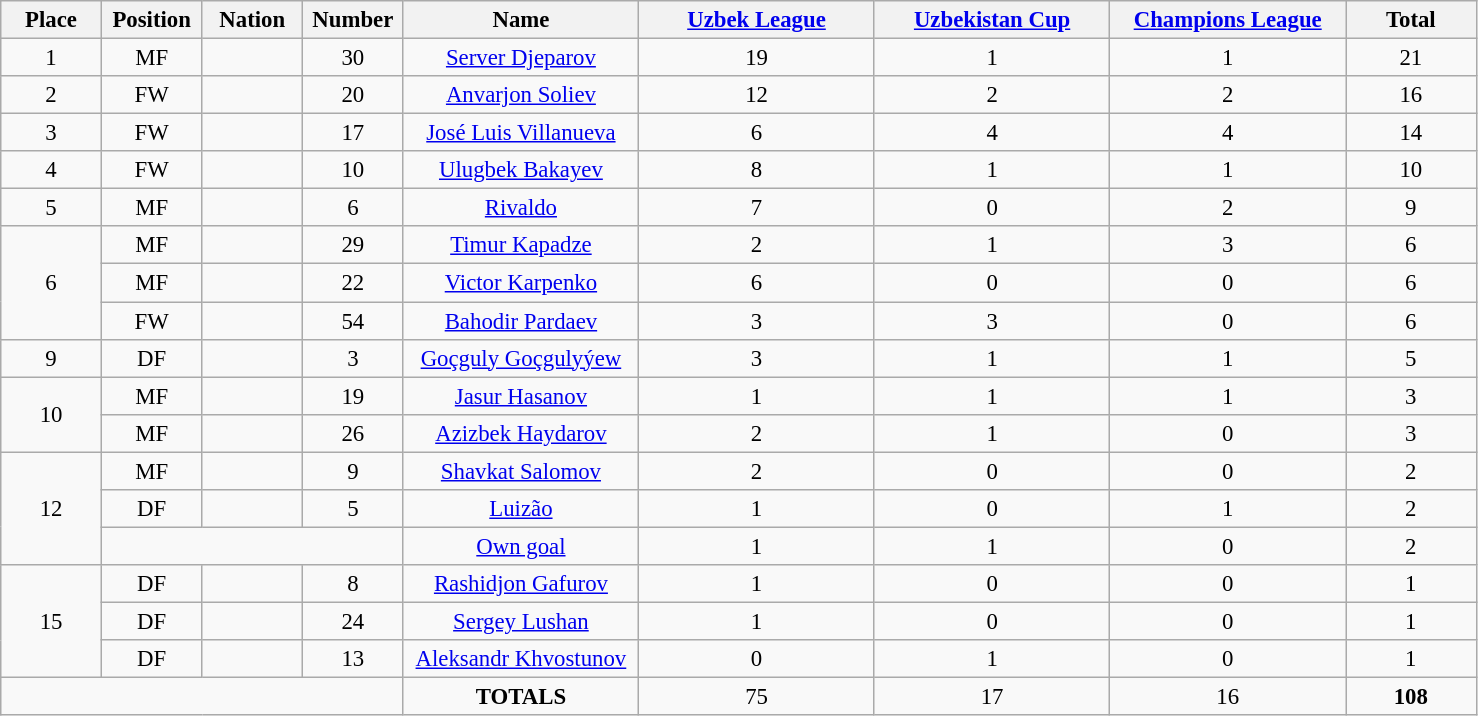<table class="wikitable" style="font-size: 95%; text-align: center;">
<tr>
<th width=60>Place</th>
<th width=60>Position</th>
<th width=60>Nation</th>
<th width=60>Number</th>
<th width=150>Name</th>
<th width=150><a href='#'>Uzbek League</a></th>
<th width=150><a href='#'>Uzbekistan Cup</a></th>
<th width=150><a href='#'>Champions League</a></th>
<th width=80>Total</th>
</tr>
<tr>
<td>1</td>
<td>MF</td>
<td></td>
<td>30</td>
<td><a href='#'>Server Djeparov</a></td>
<td>19</td>
<td>1</td>
<td>1</td>
<td>21</td>
</tr>
<tr>
<td>2</td>
<td>FW</td>
<td></td>
<td>20</td>
<td><a href='#'>Anvarjon Soliev</a></td>
<td>12</td>
<td>2</td>
<td>2</td>
<td>16</td>
</tr>
<tr>
<td>3</td>
<td>FW</td>
<td></td>
<td>17</td>
<td><a href='#'>José Luis Villanueva</a></td>
<td>6</td>
<td>4</td>
<td>4</td>
<td>14</td>
</tr>
<tr>
<td>4</td>
<td>FW</td>
<td></td>
<td>10</td>
<td><a href='#'>Ulugbek Bakayev</a></td>
<td>8</td>
<td>1</td>
<td>1</td>
<td>10</td>
</tr>
<tr>
<td>5</td>
<td>MF</td>
<td></td>
<td>6</td>
<td><a href='#'>Rivaldo</a></td>
<td>7</td>
<td>0</td>
<td>2</td>
<td>9</td>
</tr>
<tr>
<td rowspan="3">6</td>
<td>MF</td>
<td></td>
<td>29</td>
<td><a href='#'>Timur Kapadze</a></td>
<td>2</td>
<td>1</td>
<td>3</td>
<td>6</td>
</tr>
<tr>
<td>MF</td>
<td></td>
<td>22</td>
<td><a href='#'>Victor Karpenko</a></td>
<td>6</td>
<td>0</td>
<td>0</td>
<td>6</td>
</tr>
<tr>
<td>FW</td>
<td></td>
<td>54</td>
<td><a href='#'>Bahodir Pardaev</a></td>
<td>3</td>
<td>3</td>
<td>0</td>
<td>6</td>
</tr>
<tr>
<td>9</td>
<td>DF</td>
<td></td>
<td>3</td>
<td><a href='#'>Goçguly Goçgulyýew</a></td>
<td>3</td>
<td>1</td>
<td>1</td>
<td>5</td>
</tr>
<tr>
<td rowspan="2">10</td>
<td>MF</td>
<td></td>
<td>19</td>
<td><a href='#'>Jasur Hasanov</a></td>
<td>1</td>
<td>1</td>
<td>1</td>
<td>3</td>
</tr>
<tr>
<td>MF</td>
<td></td>
<td>26</td>
<td><a href='#'>Azizbek Haydarov</a></td>
<td>2</td>
<td>1</td>
<td>0</td>
<td>3</td>
</tr>
<tr>
<td rowspan="3">12</td>
<td>MF</td>
<td></td>
<td>9</td>
<td><a href='#'>Shavkat Salomov</a></td>
<td>2</td>
<td>0</td>
<td>0</td>
<td>2</td>
</tr>
<tr>
<td>DF</td>
<td></td>
<td>5</td>
<td><a href='#'>Luizão</a></td>
<td>1</td>
<td>0</td>
<td>1</td>
<td>2</td>
</tr>
<tr>
<td colspan="3"></td>
<td><a href='#'>Own goal</a></td>
<td>1</td>
<td>1</td>
<td>0</td>
<td>2</td>
</tr>
<tr>
<td rowspan="3">15</td>
<td>DF</td>
<td></td>
<td>8</td>
<td><a href='#'>Rashidjon Gafurov</a></td>
<td>1</td>
<td>0</td>
<td>0</td>
<td>1</td>
</tr>
<tr>
<td>DF</td>
<td></td>
<td>24</td>
<td><a href='#'>Sergey Lushan</a></td>
<td>1</td>
<td>0</td>
<td>0</td>
<td>1</td>
</tr>
<tr>
<td>DF</td>
<td></td>
<td>13</td>
<td><a href='#'>Aleksandr Khvostunov</a></td>
<td>0</td>
<td>1</td>
<td>0</td>
<td>1</td>
</tr>
<tr>
<td colspan="4"></td>
<td><strong>TOTALS</strong></td>
<td>75</td>
<td>17</td>
<td>16</td>
<td><strong>108</strong></td>
</tr>
</table>
